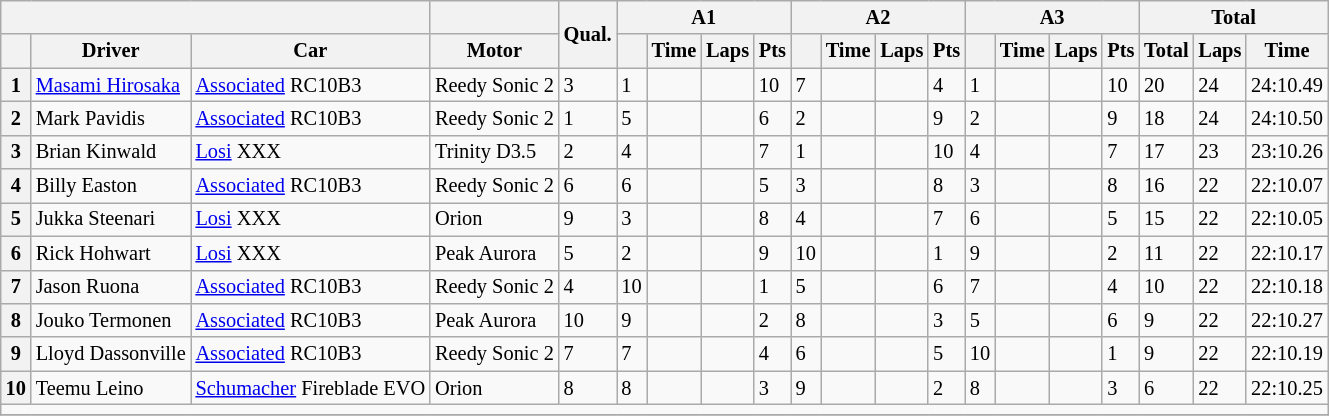<table class="wikitable" style="font-size:85%;">
<tr>
<th colspan="3"></th>
<th></th>
<th rowspan="2">Qual.</th>
<th colspan="4" style="text-align:center;">A1</th>
<th colspan="4" style="text-align:center;">A2</th>
<th colspan="4" style="text-align:center;">A3</th>
<th colspan="3">Total</th>
</tr>
<tr>
<th style="text-align:center;"></th>
<th style="text-align:center;">Driver</th>
<th style="text-align:center;">Car</th>
<th>Motor</th>
<th style="text-align:center;"></th>
<th>Time</th>
<th>Laps</th>
<th style="text-align:center;">Pts</th>
<th style="text-align:center;"></th>
<th>Time</th>
<th>Laps</th>
<th style="text-align:center;">Pts</th>
<th style="text-align:center;"></th>
<th>Time</th>
<th>Laps</th>
<th style="text-align:center;">Pts</th>
<th style="text-align:center;">Total</th>
<th style="text-align:center;">Laps</th>
<th style="text-align:center;">Time</th>
</tr>
<tr>
<th>1</th>
<td> <a href='#'>Masami Hirosaka</a></td>
<td><a href='#'>Associated</a> RC10B3</td>
<td>Reedy Sonic 2</td>
<td>3</td>
<td>1</td>
<td></td>
<td></td>
<td>10</td>
<td>7</td>
<td></td>
<td></td>
<td>4</td>
<td>1</td>
<td></td>
<td></td>
<td>10</td>
<td>20</td>
<td>24</td>
<td>24:10.49</td>
</tr>
<tr>
<th>2</th>
<td> Mark Pavidis</td>
<td><a href='#'>Associated</a> RC10B3</td>
<td>Reedy Sonic 2</td>
<td>1</td>
<td>5</td>
<td></td>
<td></td>
<td>6</td>
<td>2</td>
<td></td>
<td></td>
<td>9</td>
<td>2</td>
<td></td>
<td></td>
<td>9</td>
<td>18</td>
<td>24</td>
<td>24:10.50</td>
</tr>
<tr>
<th>3</th>
<td> Brian Kinwald</td>
<td><a href='#'>Losi</a> XXX</td>
<td>Trinity D3.5</td>
<td>2</td>
<td>4</td>
<td></td>
<td></td>
<td>7</td>
<td>1</td>
<td></td>
<td></td>
<td>10</td>
<td>4</td>
<td></td>
<td></td>
<td>7</td>
<td>17</td>
<td>23</td>
<td>23:10.26</td>
</tr>
<tr>
<th>4</th>
<td> Billy Easton</td>
<td><a href='#'>Associated</a> RC10B3</td>
<td>Reedy Sonic 2</td>
<td>6</td>
<td>6</td>
<td></td>
<td></td>
<td>5</td>
<td>3</td>
<td></td>
<td></td>
<td>8</td>
<td>3</td>
<td></td>
<td></td>
<td>8</td>
<td>16</td>
<td>22</td>
<td>22:10.07</td>
</tr>
<tr>
<th>5</th>
<td> Jukka Steenari</td>
<td><a href='#'>Losi</a> XXX</td>
<td>Orion</td>
<td>9</td>
<td>3</td>
<td></td>
<td></td>
<td>8</td>
<td>4</td>
<td></td>
<td></td>
<td>7</td>
<td>6</td>
<td></td>
<td></td>
<td>5</td>
<td>15</td>
<td>22</td>
<td>22:10.05</td>
</tr>
<tr>
<th>6</th>
<td> Rick Hohwart</td>
<td><a href='#'>Losi</a> XXX</td>
<td>Peak Aurora</td>
<td>5</td>
<td>2</td>
<td></td>
<td></td>
<td>9</td>
<td>10</td>
<td></td>
<td></td>
<td>1</td>
<td>9</td>
<td></td>
<td></td>
<td>2</td>
<td>11</td>
<td>22</td>
<td>22:10.17</td>
</tr>
<tr>
<th>7</th>
<td> Jason Ruona</td>
<td><a href='#'>Associated</a> RC10B3</td>
<td>Reedy Sonic 2</td>
<td>4</td>
<td>10</td>
<td></td>
<td></td>
<td>1</td>
<td>5</td>
<td></td>
<td></td>
<td>6</td>
<td>7</td>
<td></td>
<td></td>
<td>4</td>
<td>10</td>
<td>22</td>
<td>22:10.18</td>
</tr>
<tr>
<th>8</th>
<td> Jouko Termonen</td>
<td><a href='#'>Associated</a> RC10B3</td>
<td>Peak Aurora</td>
<td>10</td>
<td>9</td>
<td></td>
<td></td>
<td>2</td>
<td>8</td>
<td></td>
<td></td>
<td>3</td>
<td>5</td>
<td></td>
<td></td>
<td>6</td>
<td>9</td>
<td>22</td>
<td>22:10.27</td>
</tr>
<tr>
<th>9</th>
<td> Lloyd Dassonville</td>
<td><a href='#'>Associated</a> RC10B3</td>
<td>Reedy Sonic 2</td>
<td>7</td>
<td>7</td>
<td></td>
<td></td>
<td>4</td>
<td>6</td>
<td></td>
<td></td>
<td>5</td>
<td>10</td>
<td></td>
<td></td>
<td>1</td>
<td>9</td>
<td>22</td>
<td>22:10.19</td>
</tr>
<tr>
<th>10</th>
<td> Teemu Leino</td>
<td><a href='#'>Schumacher</a> Fireblade EVO</td>
<td>Orion</td>
<td>8</td>
<td>8</td>
<td></td>
<td></td>
<td>3</td>
<td>9</td>
<td></td>
<td></td>
<td>2</td>
<td>8</td>
<td></td>
<td></td>
<td>3</td>
<td>6</td>
<td>22</td>
<td>22:10.25</td>
</tr>
<tr>
<td colspan="20"></td>
</tr>
<tr>
</tr>
</table>
